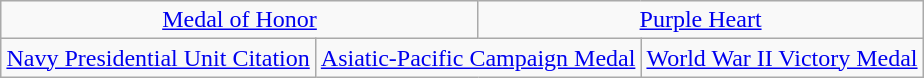<table class="wikitable" style="margin:1em auto; text-align:center;">
<tr>
<td colspan="3"><a href='#'>Medal of Honor</a></td>
<td colspan="3"><a href='#'>Purple Heart</a></td>
</tr>
<tr>
<td colspan="2"><a href='#'>Navy Presidential Unit Citation</a></td>
<td colspan="2"><a href='#'>Asiatic-Pacific Campaign Medal</a></td>
<td colspan="2"><a href='#'>World War II Victory Medal</a></td>
</tr>
</table>
